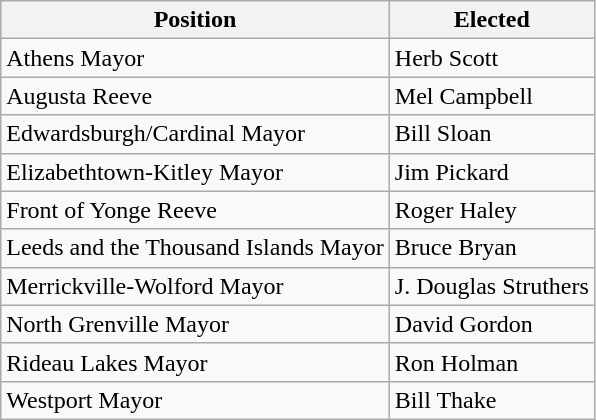<table class="wikitable">
<tr>
<th>Position</th>
<th>Elected</th>
</tr>
<tr>
<td>Athens Mayor</td>
<td>Herb Scott</td>
</tr>
<tr>
<td>Augusta Reeve</td>
<td>Mel Campbell</td>
</tr>
<tr>
<td>Edwardsburgh/Cardinal Mayor</td>
<td>Bill Sloan</td>
</tr>
<tr>
<td>Elizabethtown-Kitley Mayor</td>
<td>Jim Pickard</td>
</tr>
<tr>
<td>Front of Yonge Reeve</td>
<td>Roger Haley</td>
</tr>
<tr>
<td>Leeds and the Thousand Islands Mayor</td>
<td>Bruce Bryan</td>
</tr>
<tr>
<td>Merrickville-Wolford Mayor</td>
<td>J. Douglas Struthers</td>
</tr>
<tr>
<td>North Grenville Mayor</td>
<td>David Gordon</td>
</tr>
<tr>
<td>Rideau Lakes Mayor</td>
<td>Ron Holman</td>
</tr>
<tr>
<td>Westport Mayor</td>
<td>Bill Thake</td>
</tr>
</table>
